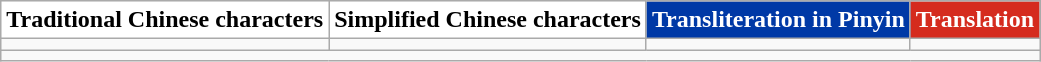<table class="wikitable">
<tr style="text-align:center;">
<td style="background:#FFFFFF; color:#000000;"><strong>Traditional Chinese characters</strong></td>
<td style="background:#FFFFFF; color:#000000;"><strong>Simplified Chinese characters</strong></td>
<td style="background:#0039A6; color:#FFFFFF;"><strong>Transliteration in Pinyin</strong></td>
<td style="background:#D52B1E; color:#FFFFFF;"><strong>Translation</strong></td>
</tr>
<tr>
<td lang="zh-Hant"></td>
<td lang="zh-Hans"></td>
<td></td>
<td></td>
</tr>
<tr>
<td colspan=4></td>
</tr>
</table>
